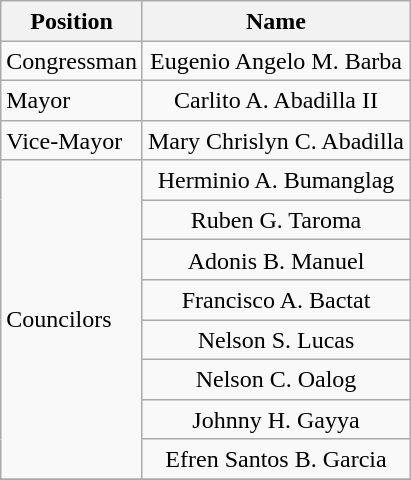<table class="wikitable" style="line-height:1.20em; font-size:100%;">
<tr>
<th>Position</th>
<th>Name</th>
</tr>
<tr>
<td>Congressman</td>
<td style="text-align:center;">Eugenio Angelo M. Barba</td>
</tr>
<tr>
<td>Mayor</td>
<td style="text-align:center;">Carlito A. Abadilla II</td>
</tr>
<tr>
<td>Vice-Mayor</td>
<td style="text-align:center;">Mary Chrislyn C. Abadilla</td>
</tr>
<tr>
<td rowspan=8>Councilors</td>
<td style="text-align:center;">Herminio A. Bumanglag</td>
</tr>
<tr>
<td style="text-align:center;">Ruben G. Taroma</td>
</tr>
<tr>
<td style="text-align:center;">Adonis B. Manuel</td>
</tr>
<tr>
<td style="text-align:center;">Francisco A. Bactat</td>
</tr>
<tr>
<td style="text-align:center;">Nelson S. Lucas</td>
</tr>
<tr>
<td style="text-align:center;">Nelson C. Oalog</td>
</tr>
<tr>
<td style="text-align:center;">Johnny H. Gayya</td>
</tr>
<tr>
<td style="text-align:center;">Efren Santos B. Garcia</td>
</tr>
<tr>
</tr>
</table>
